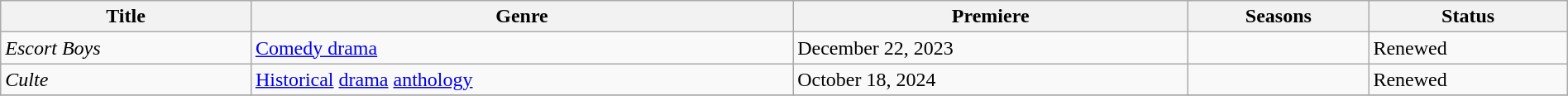<table class="wikitable sortable" style="width:100%;">
<tr>
<th>Title</th>
<th>Genre</th>
<th>Premiere</th>
<th>Seasons</th>
<th>Status</th>
</tr>
<tr>
<td><em>Escort Boys</em></td>
<td><a href='#'>Comedy drama</a></td>
<td>December 22, 2023</td>
<td></td>
<td>Renewed</td>
</tr>
<tr>
<td><em>Culte</em></td>
<td><a href='#'>Historical</a> <a href='#'>drama</a> <a href='#'>anthology</a></td>
<td>October 18, 2024</td>
<td></td>
<td>Renewed</td>
</tr>
<tr>
</tr>
</table>
